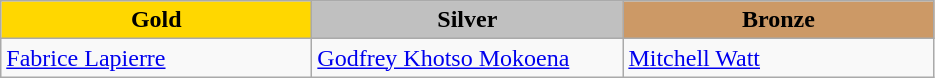<table class="wikitable" style="text-align:left">
<tr align="center">
<td width=200 bgcolor=gold><strong>Gold</strong></td>
<td width=200 bgcolor=silver><strong>Silver</strong></td>
<td width=200 bgcolor=CC9966><strong>Bronze</strong></td>
</tr>
<tr>
<td><a href='#'>Fabrice Lapierre</a><br><em></em></td>
<td><a href='#'>Godfrey Khotso Mokoena</a><br><em></em></td>
<td><a href='#'>Mitchell Watt</a><br><em></em></td>
</tr>
</table>
